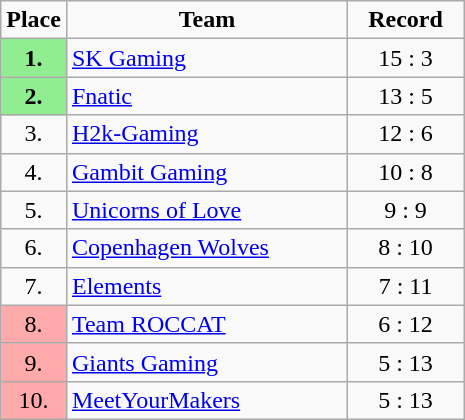<table class="wikitable" style="text-align:left">
<tr>
<td style="text-align:center; width:35px"><strong>Place</strong></td>
<td style="text-align:center; width:180px"><strong>Team</strong></td>
<td style="text-align:center; width:70px"><strong>Record</strong></td>
</tr>
<tr>
<td style="text-align:center" bgcolor="lightgreen"><strong>1.</strong></td>
<td><a href='#'>SK Gaming</a></td>
<td style="text-align:center">15 : 3</td>
</tr>
<tr>
<td style="text-align:center" bgcolor="lightgreen"><strong>2.</strong></td>
<td><a href='#'>Fnatic</a></td>
<td style="text-align:center">13 : 5</td>
</tr>
<tr>
<td style="text-align:center">3.</td>
<td><a href='#'>H2k-Gaming</a></td>
<td style="text-align:center">12 : 6</td>
</tr>
<tr>
<td style="text-align:center">4.</td>
<td><a href='#'>Gambit Gaming</a></td>
<td style="text-align:center">10 : 8</td>
</tr>
<tr>
<td style="text-align:center">5.</td>
<td><a href='#'>Unicorns of Love</a></td>
<td style="text-align:center">9 : 9</td>
</tr>
<tr>
<td style="text-align:center">6.</td>
<td><a href='#'>Copenhagen Wolves</a></td>
<td style="text-align:center">8 : 10</td>
</tr>
<tr>
<td style="text-align:center">7.</td>
<td><a href='#'>Elements</a></td>
<td style="text-align:center">7 : 11</td>
</tr>
<tr>
<td style="text-align:center" bgcolor="#ffaaaa">8.</td>
<td><a href='#'>Team ROCCAT</a></td>
<td style="text-align:center">6 : 12</td>
</tr>
<tr>
<td style="text-align:center" bgcolor="#ffaaaa">9.</td>
<td><a href='#'>Giants Gaming</a></td>
<td style="text-align:center">5 : 13</td>
</tr>
<tr>
<td style="text-align:center" bgcolor="#ffaaaa">10.</td>
<td><a href='#'>MeetYourMakers</a></td>
<td style="text-align:center">5 : 13</td>
</tr>
</table>
